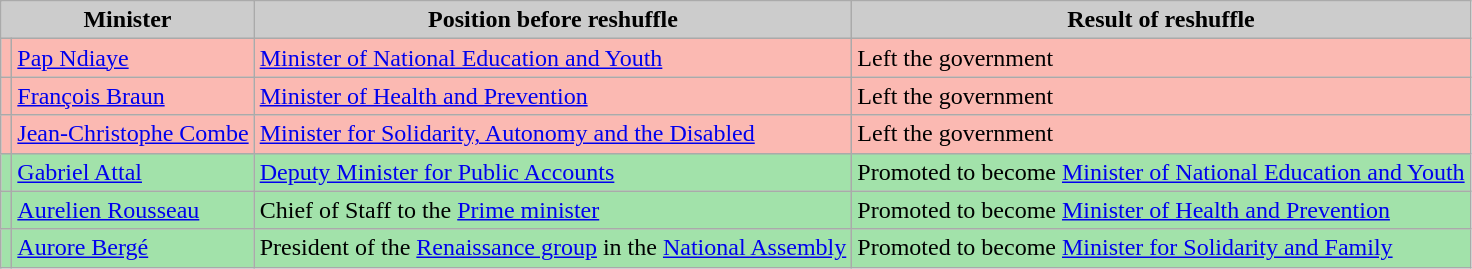<table class="wikitable">
<tr>
<th scope="col" style="background:#ccc;" colspan=2>Minister</th>
<th scope="col" style="background:#ccc;">Position before reshuffle</th>
<th scope="col" style="background:#ccc;">Result of reshuffle</th>
</tr>
<tr style="background:#FBB9B2;" colspan="4" |>
<td></td>
<td><a href='#'>Pap Ndiaye</a></td>
<td><a href='#'>Minister of National Education and Youth</a></td>
<td>Left the government</td>
</tr>
<tr style="background:#FBB9B2;" colspan="4" |>
<td></td>
<td><a href='#'>François Braun</a></td>
<td><a href='#'>Minister of Health and Prevention</a></td>
<td>Left the government</td>
</tr>
<tr style="background:#FBB9B2;" colspan="4" |>
<td></td>
<td><a href='#'>Jean-Christophe Combe</a></td>
<td><a href='#'>Minister for Solidarity, Autonomy and the Disabled</a></td>
<td>Left the government</td>
</tr>
<tr style="background:#A2E2AA;" colspan="4" |>
<td></td>
<td><a href='#'>Gabriel Attal</a></td>
<td><a href='#'>Deputy Minister for Public Accounts</a></td>
<td>Promoted to become <a href='#'>Minister of National Education and Youth</a></td>
</tr>
<tr style="background:#A2E2AA;" colspan="4" |>
<td></td>
<td><a href='#'>Aurelien Rousseau</a></td>
<td>Chief of Staff to the <a href='#'>Prime minister</a></td>
<td>Promoted to become <a href='#'>Minister of Health and Prevention</a></td>
</tr>
<tr style="background:#A2E2AA;" colspan="4" |>
<td></td>
<td><a href='#'>Aurore Bergé</a></td>
<td>President of the <a href='#'>Renaissance group</a> in the <a href='#'>National Assembly</a></td>
<td>Promoted to become <a href='#'>Minister for Solidarity and Family</a></td>
</tr>
</table>
